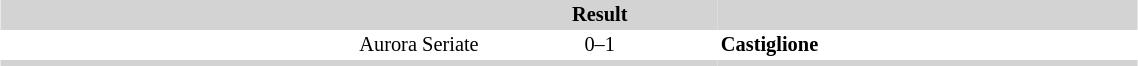<table align=center style="font-size: 85%; border-collapse:collapse" border=0 cellspacing=0 cellpadding=2 width=60%>
<tr bgcolor="D3D3D3">
<th align=right></th>
<th align=center>Result</th>
<th align=left></th>
<th align=center></th>
</tr>
<tr bgcolor=#FFFFFF>
<td align=right>Aurora Seriate</td>
<td align=center>0–1</td>
<td><strong>Castiglione</strong></td>
<td align=center></td>
</tr>
<tr align=center style="background:#D3D3D3;">
<td></td>
<td></td>
<td></td>
<td></td>
</tr>
</table>
